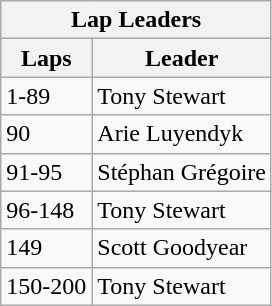<table class="wikitable">
<tr>
<th colspan=2>Lap Leaders</th>
</tr>
<tr>
<th>Laps</th>
<th>Leader</th>
</tr>
<tr>
<td>1-89</td>
<td>Tony Stewart</td>
</tr>
<tr>
<td>90</td>
<td>Arie Luyendyk</td>
</tr>
<tr>
<td>91-95</td>
<td>Stéphan Grégoire</td>
</tr>
<tr>
<td>96-148</td>
<td>Tony Stewart</td>
</tr>
<tr>
<td>149</td>
<td>Scott Goodyear</td>
</tr>
<tr>
<td>150-200</td>
<td>Tony Stewart</td>
</tr>
</table>
